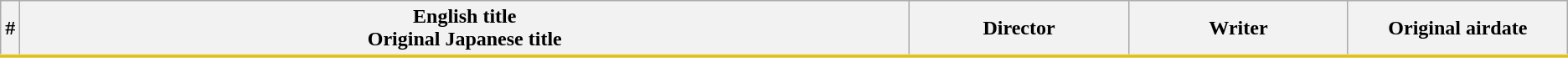<table class="wikitable">
<tr style="border-bottom: 3px solid #FFD700;">
<th style="width:1%;">#</th>
<th>English title<br> Original Japanese title</th>
<th style="width:14%;">Director</th>
<th style="width:14%;">Writer</th>
<th style="width:14%;">Original airdate</th>
</tr>
<tr>
</tr>
</table>
